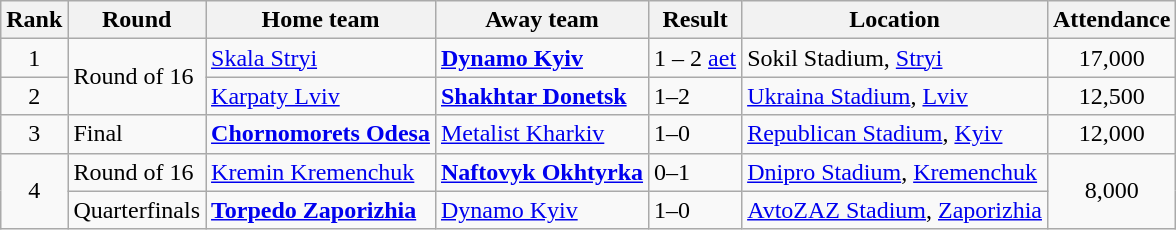<table class="wikitable" style="text-align:center">
<tr>
<th>Rank</th>
<th>Round</th>
<th>Home team</th>
<th>Away team</th>
<th>Result</th>
<th>Location</th>
<th>Attendance</th>
</tr>
<tr>
<td>1</td>
<td rowspan="2" align=left>Round of 16</td>
<td align=left><a href='#'>Skala Stryi</a></td>
<td align=left><strong><a href='#'>Dynamo Kyiv</a></strong></td>
<td align=left>1 – 2 <a href='#'>aet</a></td>
<td align=left>Sokil Stadium, <a href='#'>Stryi</a></td>
<td>17,000</td>
</tr>
<tr>
<td>2</td>
<td align=left><a href='#'>Karpaty Lviv</a></td>
<td align=left><strong><a href='#'>Shakhtar Donetsk</a></strong></td>
<td align=left>1–2</td>
<td align=left><a href='#'>Ukraina Stadium</a>, <a href='#'>Lviv</a></td>
<td>12,500</td>
</tr>
<tr>
<td>3</td>
<td align=left>Final</td>
<td align=left><strong><a href='#'>Chornomorets Odesa</a></strong></td>
<td align=left><a href='#'>Metalist Kharkiv</a></td>
<td align=left>1–0</td>
<td align=left><a href='#'>Republican Stadium</a>, <a href='#'>Kyiv</a></td>
<td>12,000</td>
</tr>
<tr>
<td rowspan="2">4</td>
<td align=left>Round of 16</td>
<td align=left><a href='#'>Kremin Kremenchuk</a></td>
<td align=left><strong><a href='#'>Naftovyk Okhtyrka</a></strong></td>
<td align=left>0–1</td>
<td align=left><a href='#'>Dnipro Stadium</a>, <a href='#'>Kremenchuk</a></td>
<td rowspan="2">8,000</td>
</tr>
<tr>
<td align=left>Quarterfinals</td>
<td align=left><strong><a href='#'>Torpedo Zaporizhia</a></strong></td>
<td align=left><a href='#'>Dynamo Kyiv</a></td>
<td align=left>1–0</td>
<td align=left><a href='#'>AvtoZAZ Stadium</a>, <a href='#'>Zaporizhia</a></td>
</tr>
</table>
